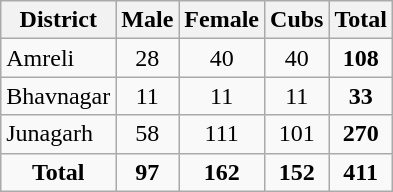<table class="wikitable">
<tr>
<th>District</th>
<th>Male</th>
<th>Female</th>
<th>Cubs</th>
<th>Total</th>
</tr>
<tr>
<td>Amreli</td>
<td align="center">28</td>
<td align="center">40</td>
<td align="center">40</td>
<td align="center"><strong>108</strong></td>
</tr>
<tr>
<td>Bhavnagar</td>
<td align="center">11</td>
<td align="center">11</td>
<td align="center">11</td>
<td align="center"><strong>33</strong></td>
</tr>
<tr>
<td>Junagarh</td>
<td align="center">58</td>
<td align="center">111</td>
<td align="center">101</td>
<td align="center"><strong>270</strong></td>
</tr>
<tr>
<td align="center"><strong>Total</strong></td>
<td align="center"><strong>97</strong></td>
<td align="center"><strong>162</strong></td>
<td align="center"><strong>152</strong></td>
<td align="center"><strong>411</strong></td>
</tr>
</table>
